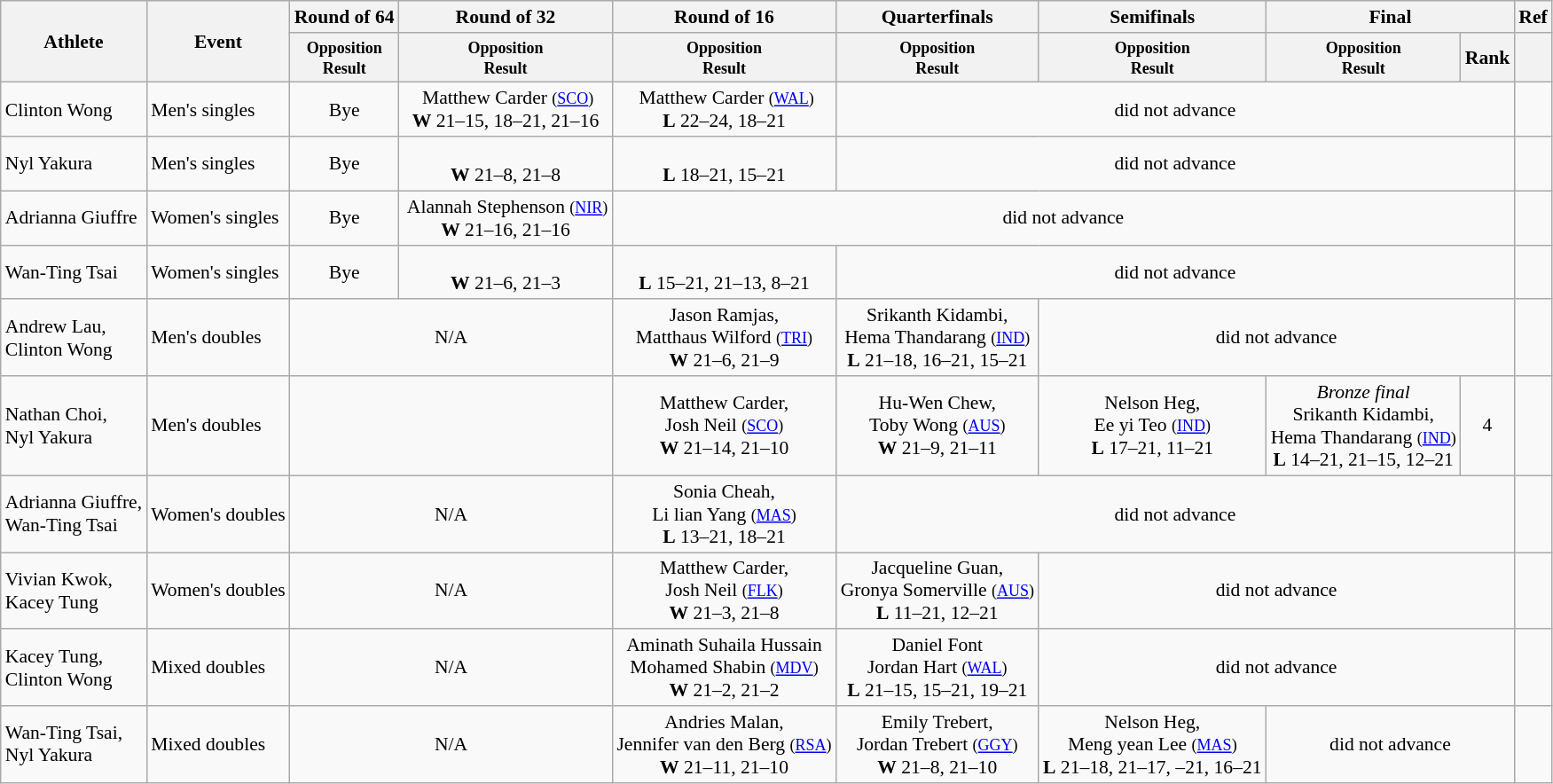<table class=wikitable style="font-size:90%">
<tr>
<th rowspan="2">Athlete</th>
<th rowspan="2">Event</th>
<th>Round of 64</th>
<th>Round of 32</th>
<th>Round of 16</th>
<th>Quarterfinals</th>
<th>Semifinals</th>
<th colspan="2">Final</th>
<th>Ref</th>
</tr>
<tr>
<th style="line-height:1em"><small>Opposition<br>Result</small></th>
<th style="line-height:1em"><small>Opposition<br>Result</small></th>
<th style="line-height:1em"><small>Opposition<br>Result</small></th>
<th style="line-height:1em"><small>Opposition<br>Result</small></th>
<th style="line-height:1em"><small>Opposition<br>Result</small></th>
<th style="line-height:1em"><small>Opposition<br>Result</small></th>
<th>Rank</th>
<th></th>
</tr>
<tr>
<td>Clinton Wong</td>
<td>Men's singles</td>
<td align="center">Bye</td>
<td align="center"> Matthew Carder <small>(<a href='#'>SCO</a>)</small><br><strong>W</strong> 21–15, 18–21, 21–16</td>
<td align="center"> Matthew Carder <small>(<a href='#'>WAL</a>)</small><br><strong>L</strong> 22–24, 18–21</td>
<td align="center" colspan=4>did not advance</td>
<td align="center"></td>
</tr>
<tr>
<td>Nyl Yakura</td>
<td>Men's singles</td>
<td align="center">Bye</td>
<td align="center"><br><strong>W</strong> 21–8, 21–8</td>
<td align="center"><br><strong>L</strong> 18–21, 15–21</td>
<td align="center" colspan=4>did not advance</td>
<td align="center"></td>
</tr>
<tr>
<td>Adrianna Giuffre</td>
<td>Women's singles</td>
<td align="center">Bye</td>
<td align="center"> Alannah Stephenson <small>(<a href='#'>NIR</a>)</small><br><strong>W</strong> 21–16, 21–16</td>
<td align="center" colspan=5>did not advance</td>
<td align="center"></td>
</tr>
<tr>
<td>Wan-Ting Tsai</td>
<td>Women's singles</td>
<td align="center">Bye</td>
<td align="center"><br><strong>W</strong> 21–6, 21–3</td>
<td align="center"><br><strong>L</strong> 15–21, 21–13, 8–21</td>
<td align="center" colspan=4>did not advance</td>
<td align="center"></td>
</tr>
<tr>
<td>Andrew Lau,<br>Clinton Wong</td>
<td>Men's doubles</td>
<td align="center" colspan=2>N/A</td>
<td align="center"> Jason Ramjas,<br>Matthaus Wilford <small>(<a href='#'>TRI</a>)</small><br><strong>W</strong> 21–6, 21–9</td>
<td align="center"> Srikanth Kidambi,<br>Hema Thandarang <small>(<a href='#'>IND</a>)</small><br><strong>L</strong> 21–18, 16–21, 15–21</td>
<td align="center" colspan=3>did not advance</td>
<td align="center"></td>
</tr>
<tr>
<td>Nathan Choi,<br>Nyl Yakura</td>
<td>Men's doubles</td>
<td align="center" colspan=2></td>
<td align="center"> Matthew Carder,<br>Josh Neil <small>(<a href='#'>SCO</a>)</small><br><strong>W</strong> 21–14, 21–10</td>
<td align="center"> Hu-Wen Chew,<br>Toby Wong <small>(<a href='#'>AUS</a>)</small><br><strong>W</strong> 21–9, 21–11</td>
<td align="center"> Nelson Heg,<br>Ee yi Teo <small>(<a href='#'>IND</a>)</small><br><strong>L</strong> 17–21, 11–21</td>
<td align="center"><em>Bronze final</em><br> Srikanth Kidambi,<br>Hema Thandarang <small>(<a href='#'>IND</a>)</small><br><strong>L</strong> 14–21, 21–15, 12–21</td>
<td align="center">4</td>
<td align="center"></td>
</tr>
<tr>
<td>Adrianna Giuffre,<br>Wan-Ting Tsai</td>
<td>Women's doubles</td>
<td align="center" colspan=2>N/A</td>
<td align="center"> Sonia Cheah,<br>Li lian Yang <small>(<a href='#'>MAS</a>)</small><br><strong>L</strong> 13–21, 18–21</td>
<td align="center" colspan=4>did not advance</td>
<td align="center"></td>
</tr>
<tr>
<td>Vivian Kwok,<br>Kacey Tung</td>
<td>Women's doubles</td>
<td align="center" colspan=2>N/A</td>
<td align="center"> Matthew Carder,<br>Josh Neil <small>(<a href='#'>FLK</a>)</small><br><strong>W</strong> 21–3, 21–8</td>
<td align="center"> Jacqueline Guan,<br>Gronya Somerville <small>(<a href='#'>AUS</a>)</small><br><strong>L</strong> 11–21, 12–21</td>
<td align="center" colspan=3>did not advance</td>
<td align="center"></td>
</tr>
<tr>
<td>Kacey Tung,<br>Clinton Wong</td>
<td>Mixed doubles</td>
<td align="center" colspan=2>N/A</td>
<td align="center"> Aminath Suhaila Hussain<br>Mohamed Shabin <small>(<a href='#'>MDV</a>)</small><br><strong>W</strong> 21–2, 21–2</td>
<td align="center"> Daniel Font<br>Jordan Hart <small>(<a href='#'>WAL</a>)</small><br><strong>L</strong> 21–15, 15–21, 19–21</td>
<td align="center" colspan=3>did not advance</td>
<td align="center"></td>
</tr>
<tr>
<td>Wan-Ting Tsai,<br>Nyl Yakura</td>
<td>Mixed doubles</td>
<td align="center" colspan=2>N/A</td>
<td align="center"> Andries Malan,<br>Jennifer van den Berg <small>(<a href='#'>RSA</a>)</small><br><strong>W</strong> 21–11, 21–10</td>
<td align="center"> Emily Trebert,<br>Jordan Trebert <small>(<a href='#'>GGY</a>)</small><br><strong>W</strong> 21–8, 21–10</td>
<td align="center"> Nelson Heg,<br>Meng yean Lee <small>(<a href='#'>MAS</a>)</small><br><strong>L</strong> 21–18, 21–17, –21, 16–21</td>
<td align="center" colspan=2>did not advance</td>
<td align="center"></td>
</tr>
</table>
